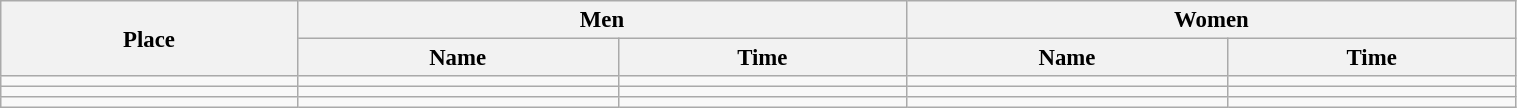<table class=wikitable style="font-size:95%" width="80%">
<tr>
<th rowspan="2">Place</th>
<th colspan="2">Men</th>
<th colspan="2">Women</th>
</tr>
<tr>
<th>Name</th>
<th>Time</th>
<th>Name</th>
<th>Time</th>
</tr>
<tr>
<td align="center"></td>
<td></td>
<td></td>
<td></td>
<td></td>
</tr>
<tr>
<td align="center"></td>
<td></td>
<td></td>
<td></td>
<td></td>
</tr>
<tr>
<td align="center"></td>
<td></td>
<td></td>
<td></td>
<td></td>
</tr>
</table>
